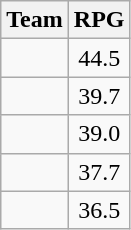<table class=wikitable>
<tr>
<th>Team</th>
<th>RPG</th>
</tr>
<tr>
<td></td>
<td align=center>44.5</td>
</tr>
<tr>
<td></td>
<td align=center>39.7</td>
</tr>
<tr>
<td></td>
<td align=center>39.0</td>
</tr>
<tr>
<td></td>
<td align=center>37.7</td>
</tr>
<tr>
<td></td>
<td align=center>36.5</td>
</tr>
</table>
